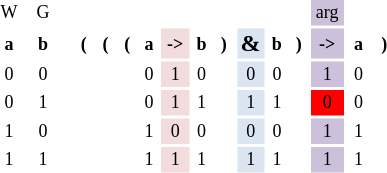<table style="margin-left: auto; margin-right: auto; border: none;">
<tr style="font-size:9pt" align="center">
<td width="18.75" Height="12">W</td>
<td width="18.75">G</td>
<td width="4.5"></td>
<td width="10.5"></td>
<td width="10.5"></td>
<td width="10.5"></td>
<td width="10.5"></td>
<td width="16.5"></td>
<td width="10.5"></td>
<td width="11.25"></td>
<td width="16.5"></td>
<td width="10.5"></td>
<td width="10.5"></td>
<td style="background-color:#CCC0DA" width="19.5">arg</td>
<td width="14.25"></td>
<td width="12"></td>
</tr>
<tr style="font-weight:bold" align="center">
<td style="font-size:9pt" Height="12.75">a</td>
<td style="font-size:9pt">b</td>
<td style="font-size:9pt"></td>
<td style="font-size:9pt">(</td>
<td style="font-size:9pt">(</td>
<td style="font-size:9pt">(</td>
<td style="font-size:9pt">a</td>
<td style="background-color:#F2DDDC;font-size:9pt">-></td>
<td style="font-size:9pt">b</td>
<td style="font-size:9pt">)</td>
<td style="background-color:#DBE5F1">&</td>
<td style="font-size:9pt">b</td>
<td style="font-size:9pt">)</td>
<td style="background-color:#CCC0DA;font-size:9pt">-></td>
<td style="font-size:9pt">a</td>
<td style="font-size:9pt">)</td>
</tr>
<tr style="font-size:9pt" align="center">
<td Height="12">0</td>
<td>0</td>
<td></td>
<td></td>
<td></td>
<td></td>
<td>0</td>
<td style="background-color:#F2DDDC">1</td>
<td>0</td>
<td></td>
<td style="background-color:#DBE5F1">0</td>
<td>0</td>
<td></td>
<td style="background-color:#CCC0DA">1</td>
<td>0</td>
<td></td>
</tr>
<tr style="font-size:9pt" align="center">
<td Height="12">0</td>
<td>1</td>
<td></td>
<td></td>
<td></td>
<td></td>
<td>0</td>
<td style="background-color:#F2DDDC">1</td>
<td>1</td>
<td></td>
<td style="background-color:#DBE5F1">1</td>
<td>1</td>
<td></td>
<td style="background-color:red">0</td>
<td>0</td>
<td></td>
</tr>
<tr style="font-size:9pt" align="center">
<td Height="12">1</td>
<td>0</td>
<td></td>
<td></td>
<td></td>
<td></td>
<td>1</td>
<td style="background-color:#F2DDDC">0</td>
<td>0</td>
<td></td>
<td style="background-color:#DBE5F1">0</td>
<td>0</td>
<td></td>
<td style="background-color:#CCC0DA">1</td>
<td>1</td>
<td></td>
</tr>
<tr style="font-size:9pt" align="center">
<td Height="12">1</td>
<td>1</td>
<td></td>
<td></td>
<td></td>
<td></td>
<td>1</td>
<td style="background-color:#F2DDDC">1</td>
<td>1</td>
<td></td>
<td style="background-color:#DBE5F1">1</td>
<td>1</td>
<td></td>
<td style="background-color:#CCC0DA">1</td>
<td>1</td>
<td></td>
</tr>
</table>
